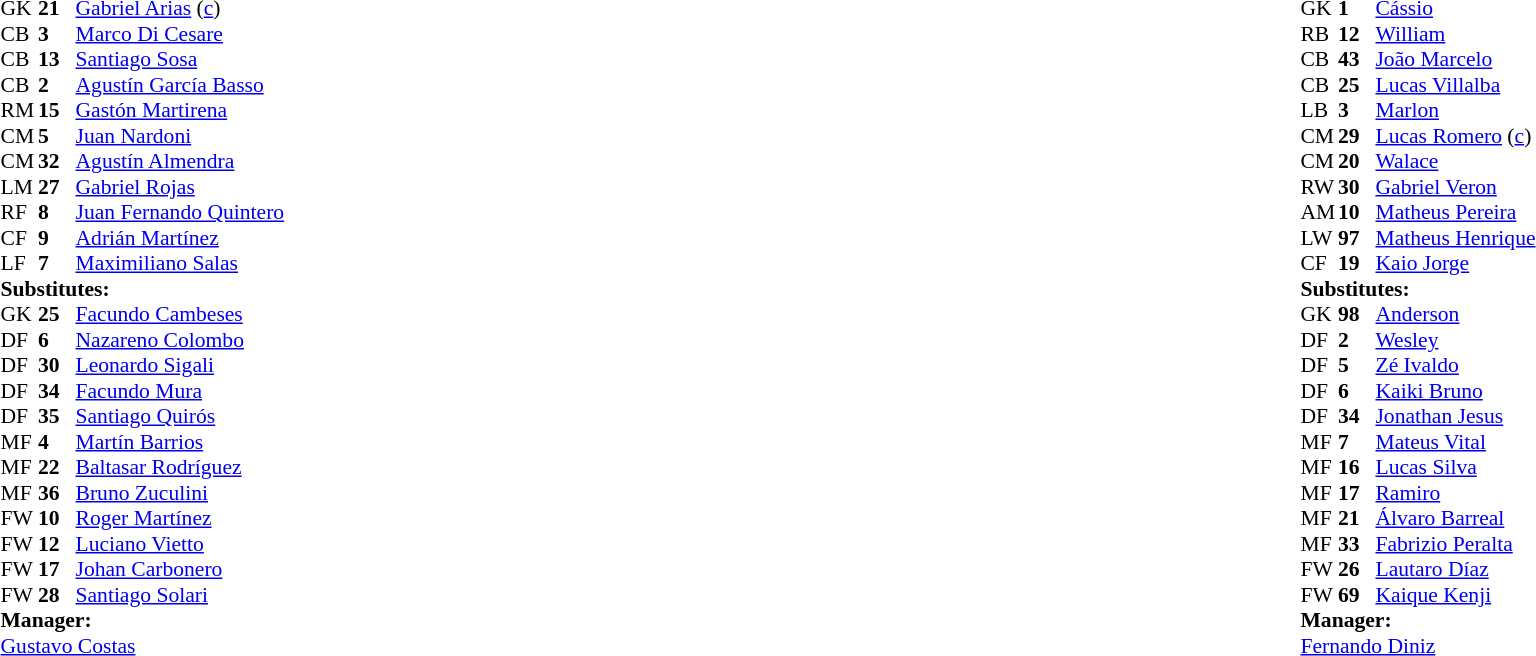<table width="100%">
<tr>
<td valign="top" width="40%"><br><table style="font-size:90%" cellspacing="0" cellpadding="0">
<tr>
<th width="25"></th>
<th width="25"></th>
</tr>
<tr>
<td>GK</td>
<td><strong>21</strong></td>
<td> <a href='#'>Gabriel Arias</a> (<a href='#'>c</a>)</td>
</tr>
<tr>
<td>CB</td>
<td><strong>3</strong></td>
<td> <a href='#'>Marco Di Cesare</a></td>
<td></td>
</tr>
<tr>
<td>CB</td>
<td><strong>13</strong></td>
<td> <a href='#'>Santiago Sosa</a></td>
</tr>
<tr>
<td>CB</td>
<td><strong>2</strong></td>
<td> <a href='#'>Agustín García Basso</a></td>
<td></td>
</tr>
<tr>
<td>RM</td>
<td><strong>15</strong></td>
<td> <a href='#'>Gastón Martirena</a></td>
</tr>
<tr>
<td>CM</td>
<td><strong>5</strong></td>
<td> <a href='#'>Juan Nardoni</a></td>
<td></td>
</tr>
<tr>
<td>CM</td>
<td><strong>32</strong></td>
<td> <a href='#'>Agustín Almendra</a></td>
<td></td>
<td></td>
</tr>
<tr>
<td>LM</td>
<td><strong>27</strong></td>
<td> <a href='#'>Gabriel Rojas</a></td>
</tr>
<tr>
<td>RF</td>
<td><strong>8</strong></td>
<td> <a href='#'>Juan Fernando Quintero</a></td>
<td></td>
<td></td>
</tr>
<tr>
<td>CF</td>
<td><strong>9</strong></td>
<td> <a href='#'>Adrián Martínez</a></td>
<td></td>
<td></td>
</tr>
<tr>
<td>LF</td>
<td><strong>7</strong></td>
<td> <a href='#'>Maximiliano Salas</a></td>
</tr>
<tr>
<td colspan=3><strong>Substitutes:</strong></td>
</tr>
<tr>
<td>GK</td>
<td><strong>25</strong></td>
<td> <a href='#'>Facundo Cambeses</a></td>
</tr>
<tr>
<td>DF</td>
<td><strong>6</strong></td>
<td> <a href='#'>Nazareno Colombo</a></td>
</tr>
<tr>
<td>DF</td>
<td><strong>30</strong></td>
<td> <a href='#'>Leonardo Sigali</a></td>
</tr>
<tr>
<td>DF</td>
<td><strong>34</strong></td>
<td> <a href='#'>Facundo Mura</a></td>
</tr>
<tr>
<td>DF</td>
<td><strong>35</strong></td>
<td> <a href='#'>Santiago Quirós</a></td>
</tr>
<tr>
<td>MF</td>
<td><strong>4</strong></td>
<td> <a href='#'>Martín Barrios</a></td>
</tr>
<tr>
<td>MF</td>
<td><strong>22</strong></td>
<td> <a href='#'>Baltasar Rodríguez</a></td>
</tr>
<tr>
<td>MF</td>
<td><strong>36</strong></td>
<td> <a href='#'>Bruno Zuculini</a></td>
<td></td>
<td></td>
</tr>
<tr>
<td>FW</td>
<td><strong>10</strong></td>
<td> <a href='#'>Roger Martínez</a></td>
<td></td>
<td></td>
</tr>
<tr>
<td>FW</td>
<td><strong>12</strong></td>
<td> <a href='#'>Luciano Vietto</a></td>
</tr>
<tr>
<td>FW</td>
<td><strong>17</strong></td>
<td> <a href='#'>Johan Carbonero</a></td>
</tr>
<tr>
<td>FW</td>
<td><strong>28</strong></td>
<td> <a href='#'>Santiago Solari</a></td>
<td></td>
<td></td>
</tr>
<tr>
<td colspan=3><strong>Manager:</strong></td>
</tr>
<tr>
<td colspan="4"> <a href='#'>Gustavo Costas</a></td>
</tr>
</table>
</td>
<td valign="top"></td>
<td valign="top" width="50%"><br><table style="font-size:90%; margin:auto" cellspacing="0" cellpadding="0">
<tr>
<th width=25></th>
<th width=25></th>
</tr>
<tr>
<td>GK</td>
<td><strong>1</strong></td>
<td> <a href='#'>Cássio</a></td>
</tr>
<tr>
<td>RB</td>
<td><strong>12</strong></td>
<td> <a href='#'>William</a></td>
</tr>
<tr>
<td>CB</td>
<td><strong>43</strong></td>
<td> <a href='#'>João Marcelo</a></td>
</tr>
<tr>
<td>CB</td>
<td><strong>25</strong></td>
<td> <a href='#'>Lucas Villalba</a></td>
</tr>
<tr>
<td>LB</td>
<td><strong>3</strong></td>
<td> <a href='#'>Marlon</a></td>
<td></td>
<td></td>
</tr>
<tr>
<td>CM</td>
<td><strong>29</strong></td>
<td> <a href='#'>Lucas Romero</a> (<a href='#'>c</a>)</td>
<td></td>
<td></td>
</tr>
<tr>
<td>CM</td>
<td><strong>20</strong></td>
<td> <a href='#'>Walace</a></td>
<td></td>
<td></td>
</tr>
<tr>
<td>RW</td>
<td><strong>30</strong></td>
<td> <a href='#'>Gabriel Veron</a></td>
<td></td>
<td></td>
</tr>
<tr>
<td>AM</td>
<td><strong>10</strong></td>
<td> <a href='#'>Matheus Pereira</a></td>
<td></td>
</tr>
<tr>
<td>LW</td>
<td><strong>97</strong></td>
<td> <a href='#'>Matheus Henrique</a></td>
</tr>
<tr>
<td>CF</td>
<td><strong>19</strong></td>
<td> <a href='#'>Kaio Jorge</a></td>
</tr>
<tr>
<td colspan=3><strong>Substitutes:</strong></td>
</tr>
<tr>
<td>GK</td>
<td><strong>98</strong></td>
<td> <a href='#'>Anderson</a></td>
</tr>
<tr>
<td>DF</td>
<td><strong>2</strong></td>
<td> <a href='#'>Wesley</a></td>
</tr>
<tr>
<td>DF</td>
<td><strong>5</strong></td>
<td> <a href='#'>Zé Ivaldo</a></td>
</tr>
<tr>
<td>DF</td>
<td><strong>6</strong></td>
<td> <a href='#'>Kaiki Bruno</a></td>
</tr>
<tr>
<td>DF</td>
<td><strong>34</strong></td>
<td> <a href='#'>Jonathan Jesus</a></td>
</tr>
<tr>
<td>MF</td>
<td><strong>7</strong></td>
<td> <a href='#'>Mateus Vital</a></td>
</tr>
<tr>
<td>MF</td>
<td><strong>16</strong></td>
<td> <a href='#'>Lucas Silva</a></td>
<td></td>
<td></td>
</tr>
<tr>
<td>MF</td>
<td><strong>17</strong></td>
<td> <a href='#'>Ramiro</a></td>
</tr>
<tr>
<td>MF</td>
<td><strong>21</strong></td>
<td> <a href='#'>Álvaro Barreal</a></td>
<td></td>
<td></td>
</tr>
<tr>
<td>MF</td>
<td><strong>33</strong></td>
<td> <a href='#'>Fabrizio Peralta</a></td>
</tr>
<tr>
<td>FW</td>
<td><strong>26</strong></td>
<td> <a href='#'>Lautaro Díaz</a></td>
<td></td>
<td></td>
</tr>
<tr>
<td>FW</td>
<td><strong>69</strong></td>
<td> <a href='#'>Kaique Kenji</a></td>
<td></td>
<td></td>
</tr>
<tr>
<td colspan=3><strong>Manager:</strong></td>
</tr>
<tr>
<td colspan="4"> <a href='#'>Fernando Diniz</a></td>
</tr>
</table>
</td>
</tr>
</table>
